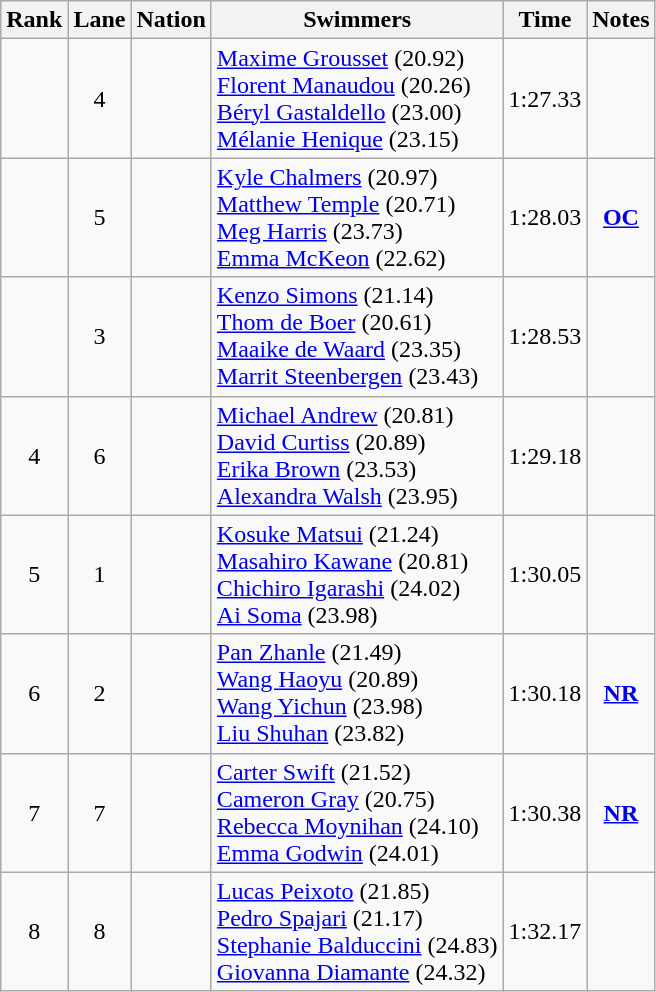<table class="wikitable sortable" style="text-align:center">
<tr>
<th>Rank</th>
<th>Lane</th>
<th>Nation</th>
<th>Swimmers</th>
<th>Time</th>
<th>Notes</th>
</tr>
<tr>
<td></td>
<td>4</td>
<td align=left></td>
<td align=left><a href='#'>Maxime Grousset</a> (20.92)<br><a href='#'>Florent Manaudou</a> (20.26)<br><a href='#'>Béryl Gastaldello</a> (23.00)<br><a href='#'>Mélanie Henique</a> (23.15)</td>
<td>1:27.33</td>
<td></td>
</tr>
<tr>
<td></td>
<td>5</td>
<td align=left></td>
<td align=left><a href='#'>Kyle Chalmers</a> (20.97)<br><a href='#'>Matthew Temple</a> (20.71)<br><a href='#'>Meg Harris</a> (23.73)<br><a href='#'>Emma McKeon</a> (22.62)</td>
<td>1:28.03</td>
<td><strong><a href='#'>OC</a></strong></td>
</tr>
<tr>
<td></td>
<td>3</td>
<td align=left></td>
<td align=left><a href='#'>Kenzo Simons</a> (21.14)<br><a href='#'>Thom de Boer</a> (20.61)<br><a href='#'>Maaike de Waard</a> (23.35)<br><a href='#'>Marrit Steenbergen</a> (23.43)</td>
<td>1:28.53</td>
<td></td>
</tr>
<tr>
<td>4</td>
<td>6</td>
<td align=left></td>
<td align=left><a href='#'>Michael Andrew</a> (20.81)<br><a href='#'>David Curtiss</a> (20.89)<br><a href='#'>Erika Brown</a> (23.53)<br><a href='#'>Alexandra Walsh</a> (23.95)</td>
<td>1:29.18</td>
<td></td>
</tr>
<tr>
<td>5</td>
<td>1</td>
<td align=left></td>
<td align=left><a href='#'>Kosuke Matsui</a> (21.24)<br><a href='#'>Masahiro Kawane</a> (20.81)<br><a href='#'>Chichiro Igarashi</a> (24.02)<br><a href='#'>Ai Soma</a> (23.98)</td>
<td>1:30.05</td>
<td></td>
</tr>
<tr>
<td>6</td>
<td>2</td>
<td align=left></td>
<td align=left><a href='#'>Pan Zhanle</a> (21.49)<br><a href='#'>Wang Haoyu</a> (20.89)<br><a href='#'>Wang Yichun</a> (23.98)<br><a href='#'>Liu Shuhan</a> (23.82)</td>
<td>1:30.18</td>
<td><strong><a href='#'>NR</a></strong></td>
</tr>
<tr>
<td>7</td>
<td>7</td>
<td align=left></td>
<td align=left><a href='#'>Carter Swift</a> (21.52)<br><a href='#'>Cameron Gray</a> (20.75)<br><a href='#'>Rebecca Moynihan</a> (24.10)<br><a href='#'>Emma Godwin</a> (24.01)</td>
<td>1:30.38</td>
<td><strong><a href='#'>NR</a></strong></td>
</tr>
<tr>
<td>8</td>
<td>8</td>
<td align=left></td>
<td align=left><a href='#'>Lucas Peixoto</a> (21.85)<br><a href='#'>Pedro Spajari</a> (21.17)<br><a href='#'>Stephanie Balduccini</a> (24.83)<br><a href='#'>Giovanna Diamante</a> (24.32)</td>
<td>1:32.17</td>
<td></td>
</tr>
</table>
